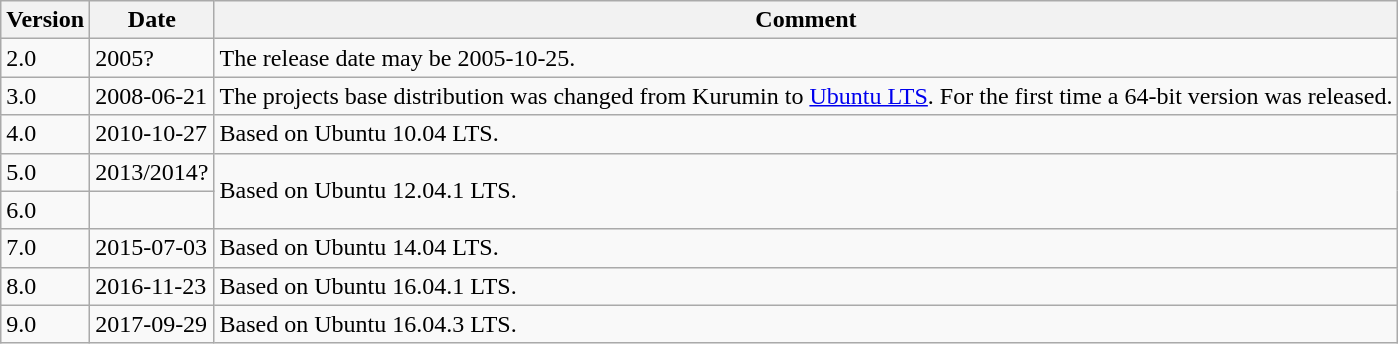<table class="wikitable sortable">
<tr>
<th>Version</th>
<th>Date</th>
<th>Comment</th>
</tr>
<tr>
<td>2.0</td>
<td>2005?</td>
<td>The release date may be 2005-10-25.</td>
</tr>
<tr>
<td>3.0</td>
<td>2008-06-21</td>
<td>The projects base distribution was changed from Kurumin to <a href='#'>Ubuntu LTS</a>. For the first time a 64-bit version was released.</td>
</tr>
<tr>
<td>4.0</td>
<td>2010-10-27</td>
<td>Based on Ubuntu 10.04 LTS.</td>
</tr>
<tr>
<td>5.0</td>
<td>2013/2014?</td>
<td rowspan="2">Based on Ubuntu 12.04.1 LTS.</td>
</tr>
<tr>
<td>6.0</td>
<td></td>
</tr>
<tr>
<td>7.0</td>
<td>2015-07-03</td>
<td>Based on Ubuntu 14.04 LTS.</td>
</tr>
<tr>
<td>8.0</td>
<td>2016-11-23</td>
<td>Based on Ubuntu 16.04.1 LTS.</td>
</tr>
<tr>
<td>9.0</td>
<td>2017-09-29</td>
<td>Based on Ubuntu 16.04.3 LTS.</td>
</tr>
</table>
